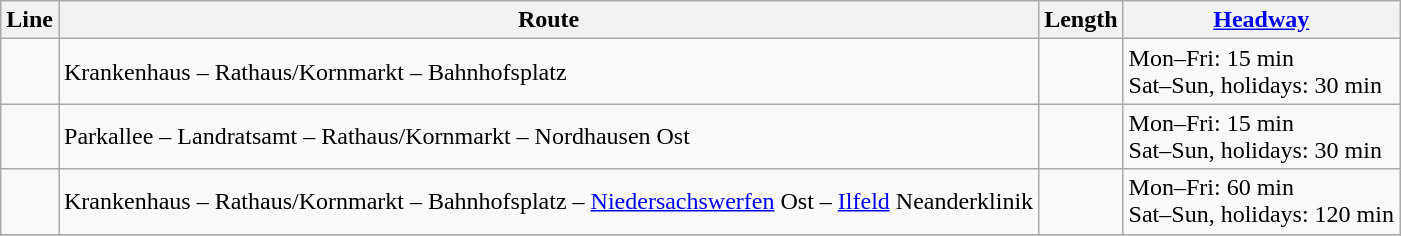<table class="wikitable" |>
<tr>
<th>Line</th>
<th>Route</th>
<th>Length</th>
<th><a href='#'>Headway</a></th>
</tr>
<tr>
<td></td>
<td>Krankenhaus – Rathaus/Kornmarkt – Bahnhofsplatz</td>
<td></td>
<td>Mon–Fri: 15 min<br>Sat–Sun, holidays: 30 min</td>
</tr>
<tr>
<td></td>
<td>Parkallee – Landratsamt – Rathaus/Kornmarkt – Nordhausen Ost</td>
<td></td>
<td>Mon–Fri: 15 min<br>Sat–Sun, holidays: 30 min</td>
</tr>
<tr>
<td></td>
<td>Krankenhaus – Rathaus/Kornmarkt – Bahnhofsplatz – <a href='#'>Niedersachswerfen</a> Ost – <a href='#'>Ilfeld</a> Neanderklinik</td>
<td></td>
<td>Mon–Fri: 60 min<br>Sat–Sun, holidays: 120 min</td>
</tr>
<tr>
</tr>
</table>
